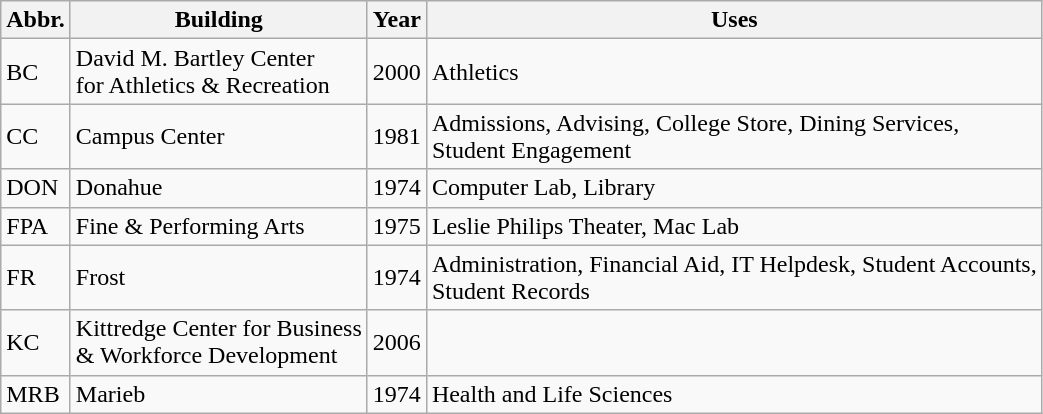<table class="wikitable mw-collapsible">
<tr>
<th>Abbr.</th>
<th>Building</th>
<th>Year</th>
<th>Uses</th>
</tr>
<tr>
<td>BC</td>
<td>David M. Bartley Center<br>for Athletics & Recreation</td>
<td>2000</td>
<td>Athletics</td>
</tr>
<tr>
<td>CC</td>
<td>Campus Center</td>
<td>1981</td>
<td>Admissions, Advising, College Store, Dining Services,<br>Student Engagement</td>
</tr>
<tr>
<td>DON</td>
<td>Donahue</td>
<td>1974</td>
<td>Computer Lab, Library</td>
</tr>
<tr>
<td>FPA</td>
<td>Fine & Performing Arts</td>
<td>1975</td>
<td>Leslie Philips Theater, Mac Lab</td>
</tr>
<tr>
<td>FR</td>
<td>Frost</td>
<td>1974</td>
<td>Administration, Financial Aid, IT Helpdesk, Student Accounts,<br>Student Records</td>
</tr>
<tr>
<td>KC</td>
<td>Kittredge Center for Business<br>& Workforce Development</td>
<td>2006</td>
<td></td>
</tr>
<tr>
<td>MRB</td>
<td>Marieb</td>
<td>1974</td>
<td>Health and Life Sciences</td>
</tr>
</table>
